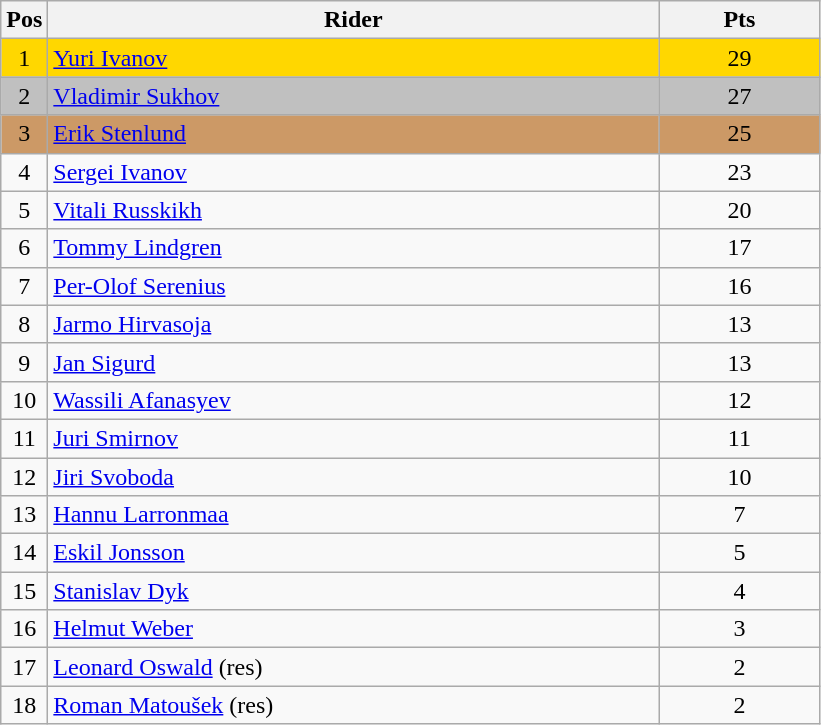<table class="wikitable" style="font-size: 100%">
<tr>
<th width=20>Pos</th>
<th width=400>Rider</th>
<th width=100>Pts</th>
</tr>
<tr align=center style="background-color: gold;">
<td>1</td>
<td align="left"> <a href='#'>Yuri Ivanov</a></td>
<td>29</td>
</tr>
<tr align=center style="background-color: silver;">
<td>2</td>
<td align="left"> <a href='#'>Vladimir Sukhov</a></td>
<td>27</td>
</tr>
<tr align=center style="background-color: #cc9966;">
<td>3</td>
<td align="left"> <a href='#'>Erik Stenlund</a></td>
<td>25</td>
</tr>
<tr align=center>
<td>4</td>
<td align="left"> <a href='#'>Sergei Ivanov</a></td>
<td>23</td>
</tr>
<tr align=center>
<td>5</td>
<td align="left"> <a href='#'>Vitali Russkikh</a></td>
<td>20</td>
</tr>
<tr align=center>
<td>6</td>
<td align="left"> <a href='#'>Tommy Lindgren</a></td>
<td>17</td>
</tr>
<tr align=center>
<td>7</td>
<td align="left"> <a href='#'>Per-Olof Serenius</a></td>
<td>16</td>
</tr>
<tr align=center>
<td>8</td>
<td align="left"> <a href='#'>Jarmo Hirvasoja</a></td>
<td>13</td>
</tr>
<tr align=center>
<td>9</td>
<td align="left"> <a href='#'>Jan Sigurd</a></td>
<td>13</td>
</tr>
<tr align=center>
<td>10</td>
<td align="left"> <a href='#'>Wassili Afanasyev</a></td>
<td>12</td>
</tr>
<tr align=center>
<td>11</td>
<td align="left"> <a href='#'>Juri Smirnov</a></td>
<td>11</td>
</tr>
<tr align=center>
<td>12</td>
<td align="left"> <a href='#'>Jiri Svoboda</a></td>
<td>10</td>
</tr>
<tr align=center>
<td>13</td>
<td align="left"> <a href='#'>Hannu Larronmaa</a></td>
<td>7</td>
</tr>
<tr align=center>
<td>14</td>
<td align="left"> <a href='#'>Eskil Jonsson</a></td>
<td>5</td>
</tr>
<tr align=center>
<td>15</td>
<td align="left"> <a href='#'>Stanislav Dyk</a></td>
<td>4</td>
</tr>
<tr align=center>
<td>16</td>
<td align="left"> <a href='#'>Helmut Weber</a></td>
<td>3</td>
</tr>
<tr align=center>
<td>17</td>
<td align="left"> <a href='#'>Leonard Oswald</a> (res)</td>
<td>2</td>
</tr>
<tr align=center>
<td>18</td>
<td align="left"> <a href='#'>Roman Matoušek</a> (res)</td>
<td>2</td>
</tr>
</table>
